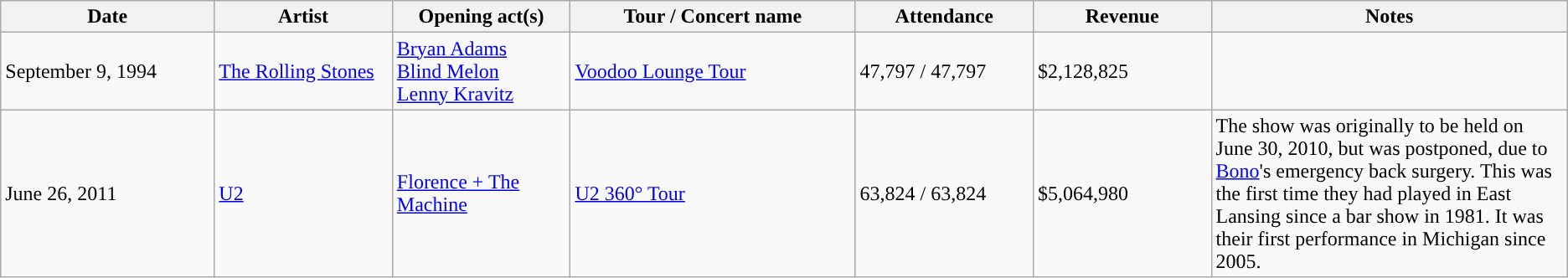<table class="wikitable" style=font-size:100% style="text-align:center">
<tr>
<th width=12% style="text-align:center;">Date</th>
<th width=10% style="text-align:center;">Artist</th>
<th width=10% style="text-align:center;">Opening act(s)</th>
<th width=16% style="text-align:center;">Tour / Concert name</th>
<th width=10% style="text-align:center;">Attendance</th>
<th width=10% style="text-align:center;">Revenue</th>
<th width=20% style="text-align:center;">Notes</th>
</tr>
<tr>
<td>September 9, 1994</td>
<td><a href='#'>The Rolling Stones</a></td>
<td><a href='#'>Bryan Adams</a><br><a href='#'>Blind Melon</a><br><a href='#'>Lenny Kravitz</a></td>
<td><a href='#'>Voodoo Lounge Tour</a></td>
<td>47,797 / 47,797</td>
<td>$2,128,825</td>
<td></td>
</tr>
<tr>
<td>June 26, 2011</td>
<td><a href='#'>U2</a></td>
<td><a href='#'>Florence + The Machine</a></td>
<td><a href='#'>U2 360° Tour</a></td>
<td>63,824 / 63,824</td>
<td>$5,064,980</td>
<td>The show was originally to be held on June 30, 2010, but was postponed, due to <a href='#'>Bono</a>'s emergency back surgery. This was the first time they had played in East Lansing since a bar show in 1981.  It was their first performance in Michigan since 2005.</td>
</tr>
</table>
